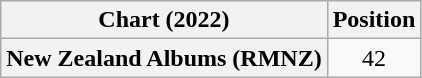<table class="wikitable plainrowheaders" style="text-align:center">
<tr>
<th scope="col">Chart (2022)</th>
<th scope="col">Position</th>
</tr>
<tr>
<th scope="row">New Zealand Albums (RMNZ)</th>
<td>42</td>
</tr>
</table>
